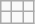<table class="wikitable">
<tr>
<td></td>
<td></td>
<td></td>
</tr>
<tr>
<td></td>
<td></td>
</tr>
</table>
